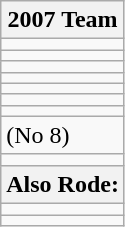<table class="wikitable collapsible collapsed">
<tr>
<th>2007 Team</th>
</tr>
<tr>
<td></td>
</tr>
<tr>
<td></td>
</tr>
<tr>
<td></td>
</tr>
<tr>
<td></td>
</tr>
<tr>
<td></td>
</tr>
<tr>
<td></td>
</tr>
<tr>
<td></td>
</tr>
<tr>
<td> (No 8)</td>
</tr>
<tr>
<td></td>
</tr>
<tr>
<th>Also Rode:</th>
</tr>
<tr>
<td></td>
</tr>
<tr>
<td></td>
</tr>
</table>
